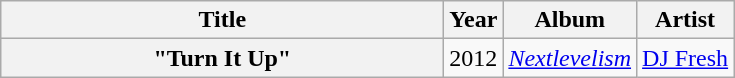<table class="wikitable plainrowheaders">
<tr>
<th scope="col" style="width:18em;">Title</th>
<th scope="col" style="width:1em;">Year</th>
<th scope="col">Album</th>
<th scope="col">Artist</th>
</tr>
<tr>
<th scope="row">"Turn It Up"</th>
<td>2012</td>
<td><em><a href='#'>Nextlevelism</a></em></td>
<td><a href='#'>DJ Fresh</a></td>
</tr>
</table>
